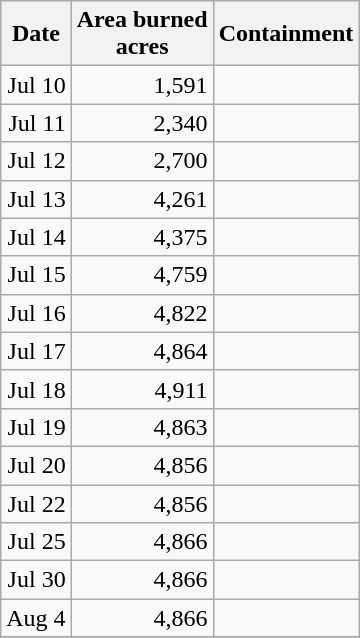<table class="wikitable" style="text-align: right;">
<tr>
<th>Date</th>
<th>Area burned<br>acres</th>
<th>Containment</th>
</tr>
<tr>
<td>Jul 10</td>
<td>1,591</td>
<td style="text-align: left;"></td>
</tr>
<tr>
<td>Jul 11</td>
<td>2,340</td>
<td style="text-align: left;"></td>
</tr>
<tr>
<td>Jul 12</td>
<td>2,700</td>
<td style="text-align: left;"></td>
</tr>
<tr>
<td>Jul 13</td>
<td>4,261</td>
<td style="text-align: left;"></td>
</tr>
<tr>
<td>Jul 14</td>
<td>4,375</td>
<td style="text-align: left;"></td>
</tr>
<tr>
<td>Jul 15</td>
<td>4,759</td>
<td style="text-align: left;"></td>
</tr>
<tr>
<td>Jul 16</td>
<td>4,822</td>
<td style="text-align: left;"></td>
</tr>
<tr>
<td>Jul 17</td>
<td>4,864</td>
<td style="text-align: left;"></td>
</tr>
<tr>
<td>Jul 18</td>
<td>4,911</td>
<td style="text-align: left;"></td>
</tr>
<tr>
<td>Jul 19</td>
<td>4,863</td>
<td style="text-align: left;"></td>
</tr>
<tr>
<td>Jul 20</td>
<td>4,856</td>
<td style="text-align: left;"></td>
</tr>
<tr>
<td>Jul 22</td>
<td>4,856</td>
<td style="text-align: left;"></td>
</tr>
<tr>
<td>Jul 25</td>
<td>4,866</td>
<td style="text-align: left;"></td>
</tr>
<tr>
<td>Jul 30</td>
<td>4,866</td>
<td style="text-align: left;"></td>
</tr>
<tr>
<td>Aug 4</td>
<td>4,866</td>
<td style="text-align: left;"></td>
</tr>
<tr>
</tr>
</table>
